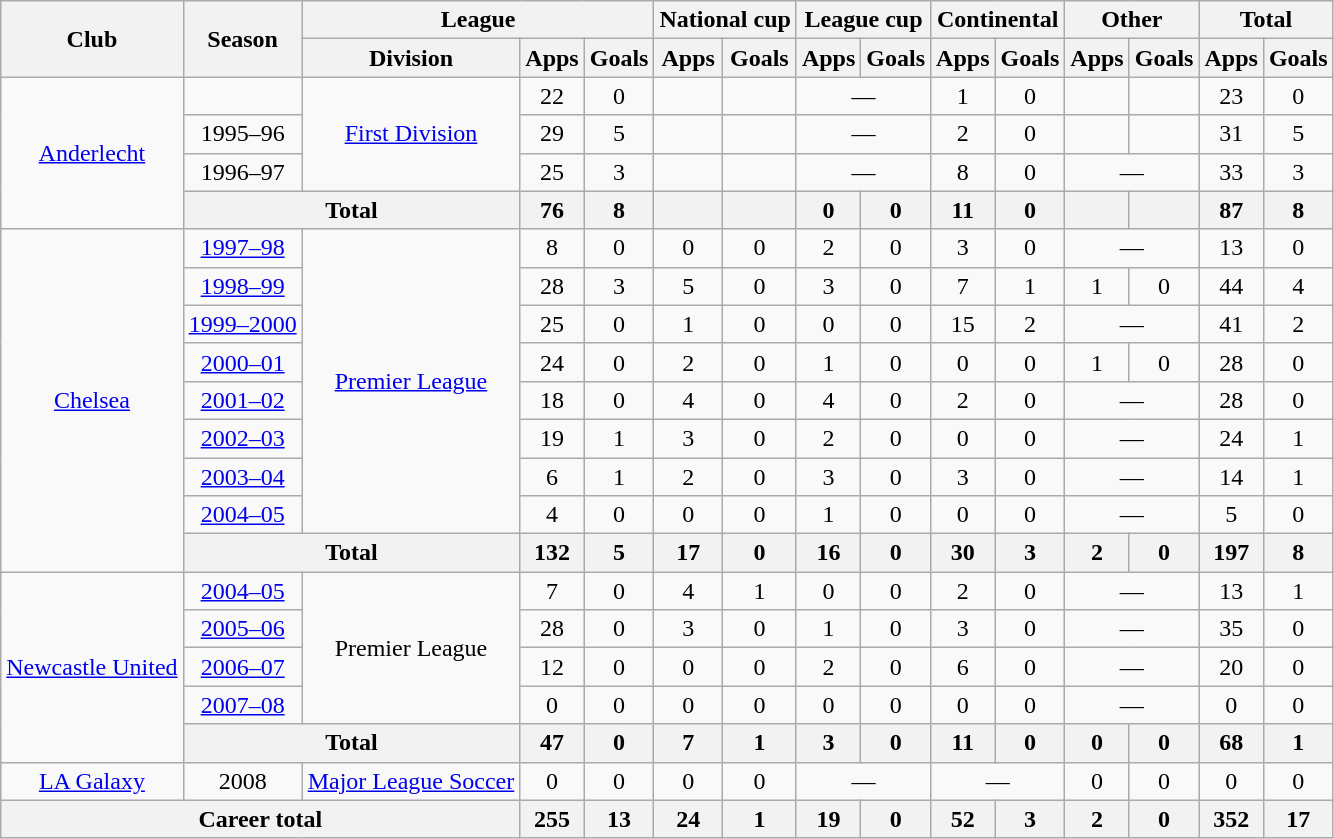<table class="wikitable" style="text-align:center">
<tr>
<th rowspan="2">Club</th>
<th rowspan="2">Season</th>
<th colspan="3">League</th>
<th colspan="2">National cup</th>
<th colspan="2">League cup</th>
<th colspan="2">Continental</th>
<th colspan="2">Other</th>
<th colspan="2">Total</th>
</tr>
<tr>
<th>Division</th>
<th>Apps</th>
<th>Goals</th>
<th>Apps</th>
<th>Goals</th>
<th>Apps</th>
<th>Goals</th>
<th>Apps</th>
<th>Goals</th>
<th>Apps</th>
<th>Goals</th>
<th>Apps</th>
<th>Goals</th>
</tr>
<tr>
<td rowspan="4"><a href='#'>Anderlecht</a></td>
<td></td>
<td rowspan="3"><a href='#'>First Division</a></td>
<td>22</td>
<td>0</td>
<td></td>
<td></td>
<td colspan="2">—</td>
<td>1</td>
<td>0</td>
<td></td>
<td></td>
<td>23</td>
<td>0</td>
</tr>
<tr>
<td>1995–96</td>
<td>29</td>
<td>5</td>
<td></td>
<td></td>
<td colspan="2">—</td>
<td>2</td>
<td>0</td>
<td></td>
<td></td>
<td>31</td>
<td>5</td>
</tr>
<tr>
<td>1996–97</td>
<td>25</td>
<td>3</td>
<td></td>
<td></td>
<td colspan="2">—</td>
<td>8</td>
<td>0</td>
<td colspan="2">—</td>
<td>33</td>
<td>3</td>
</tr>
<tr>
<th colspan="2">Total</th>
<th>76</th>
<th>8</th>
<th></th>
<th></th>
<th>0</th>
<th>0</th>
<th>11</th>
<th>0</th>
<th></th>
<th></th>
<th>87</th>
<th>8</th>
</tr>
<tr>
<td rowspan="9"><a href='#'>Chelsea</a></td>
<td><a href='#'>1997–98</a></td>
<td rowspan="8"><a href='#'>Premier League</a></td>
<td>8</td>
<td>0</td>
<td>0</td>
<td>0</td>
<td>2</td>
<td>0</td>
<td>3</td>
<td>0</td>
<td colspan="2">—</td>
<td>13</td>
<td>0</td>
</tr>
<tr>
<td><a href='#'>1998–99</a></td>
<td>28</td>
<td>3</td>
<td>5</td>
<td>0</td>
<td>3</td>
<td>0</td>
<td>7</td>
<td>1</td>
<td>1</td>
<td>0</td>
<td>44</td>
<td>4</td>
</tr>
<tr>
<td><a href='#'>1999–2000</a></td>
<td>25</td>
<td>0</td>
<td>1</td>
<td>0</td>
<td>0</td>
<td>0</td>
<td>15</td>
<td>2</td>
<td colspan="2">—</td>
<td>41</td>
<td>2</td>
</tr>
<tr>
<td><a href='#'>2000–01</a></td>
<td>24</td>
<td>0</td>
<td>2</td>
<td>0</td>
<td>1</td>
<td>0</td>
<td>0</td>
<td>0</td>
<td>1</td>
<td>0</td>
<td>28</td>
<td>0</td>
</tr>
<tr>
<td><a href='#'>2001–02</a></td>
<td>18</td>
<td>0</td>
<td>4</td>
<td>0</td>
<td>4</td>
<td>0</td>
<td>2</td>
<td>0</td>
<td colspan="2">—</td>
<td>28</td>
<td>0</td>
</tr>
<tr>
<td><a href='#'>2002–03</a></td>
<td>19</td>
<td>1</td>
<td>3</td>
<td>0</td>
<td>2</td>
<td>0</td>
<td>0</td>
<td>0</td>
<td colspan="2">—</td>
<td>24</td>
<td>1</td>
</tr>
<tr>
<td><a href='#'>2003–04</a></td>
<td>6</td>
<td>1</td>
<td>2</td>
<td>0</td>
<td>3</td>
<td>0</td>
<td>3</td>
<td>0</td>
<td colspan="2">—</td>
<td>14</td>
<td>1</td>
</tr>
<tr>
<td><a href='#'>2004–05</a></td>
<td>4</td>
<td>0</td>
<td>0</td>
<td>0</td>
<td>1</td>
<td>0</td>
<td>0</td>
<td>0</td>
<td colspan="2">—</td>
<td>5</td>
<td>0</td>
</tr>
<tr>
<th colspan="2">Total</th>
<th>132</th>
<th>5</th>
<th>17</th>
<th>0</th>
<th>16</th>
<th>0</th>
<th>30</th>
<th>3</th>
<th>2</th>
<th>0</th>
<th>197</th>
<th>8</th>
</tr>
<tr>
<td rowspan="5"><a href='#'>Newcastle United</a></td>
<td><a href='#'>2004–05</a></td>
<td rowspan="4">Premier League</td>
<td>7</td>
<td>0</td>
<td>4</td>
<td>1</td>
<td>0</td>
<td>0</td>
<td>2</td>
<td>0</td>
<td colspan="2">—</td>
<td>13</td>
<td>1</td>
</tr>
<tr>
<td><a href='#'>2005–06</a></td>
<td>28</td>
<td>0</td>
<td>3</td>
<td>0</td>
<td>1</td>
<td>0</td>
<td>3</td>
<td>0</td>
<td colspan="2">—</td>
<td>35</td>
<td>0</td>
</tr>
<tr>
<td><a href='#'>2006–07</a></td>
<td>12</td>
<td>0</td>
<td>0</td>
<td>0</td>
<td>2</td>
<td>0</td>
<td>6</td>
<td>0</td>
<td colspan="2">—</td>
<td>20</td>
<td>0</td>
</tr>
<tr>
<td><a href='#'>2007–08</a></td>
<td>0</td>
<td>0</td>
<td>0</td>
<td>0</td>
<td>0</td>
<td>0</td>
<td>0</td>
<td>0</td>
<td colspan="2">—</td>
<td>0</td>
<td>0</td>
</tr>
<tr>
<th colspan="2">Total</th>
<th>47</th>
<th>0</th>
<th>7</th>
<th>1</th>
<th>3</th>
<th>0</th>
<th>11</th>
<th>0</th>
<th>0</th>
<th>0</th>
<th>68</th>
<th>1</th>
</tr>
<tr>
<td><a href='#'>LA Galaxy</a></td>
<td>2008</td>
<td><a href='#'>Major League Soccer</a></td>
<td>0</td>
<td>0</td>
<td>0</td>
<td>0</td>
<td colspan="2">—</td>
<td colspan="2">—</td>
<td>0</td>
<td>0</td>
<td>0</td>
<td>0</td>
</tr>
<tr>
<th colspan="3">Career total</th>
<th>255</th>
<th>13</th>
<th>24</th>
<th>1</th>
<th>19</th>
<th>0</th>
<th>52</th>
<th>3</th>
<th>2</th>
<th>0</th>
<th>352</th>
<th>17</th>
</tr>
</table>
